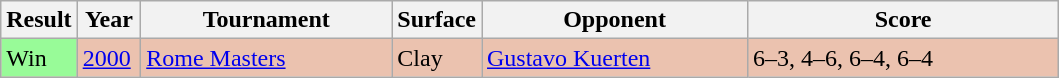<table class='sortable wikitable'>
<tr>
<th style="width:40px">Result</th>
<th style="width:35px">Year</th>
<th style="width:160px">Tournament</th>
<th style="width:50px">Surface</th>
<th style="width:170px">Opponent</th>
<th style="width:200px" class="unsortable">Score</th>
</tr>
<tr bgcolor=EBC2AF>
<td style="background:#98fb98;">Win</td>
<td><a href='#'>2000</a></td>
<td><a href='#'>Rome Masters</a></td>
<td>Clay</td>
<td> <a href='#'>Gustavo Kuerten</a></td>
<td>6–3, 4–6, 6–4, 6–4</td>
</tr>
</table>
